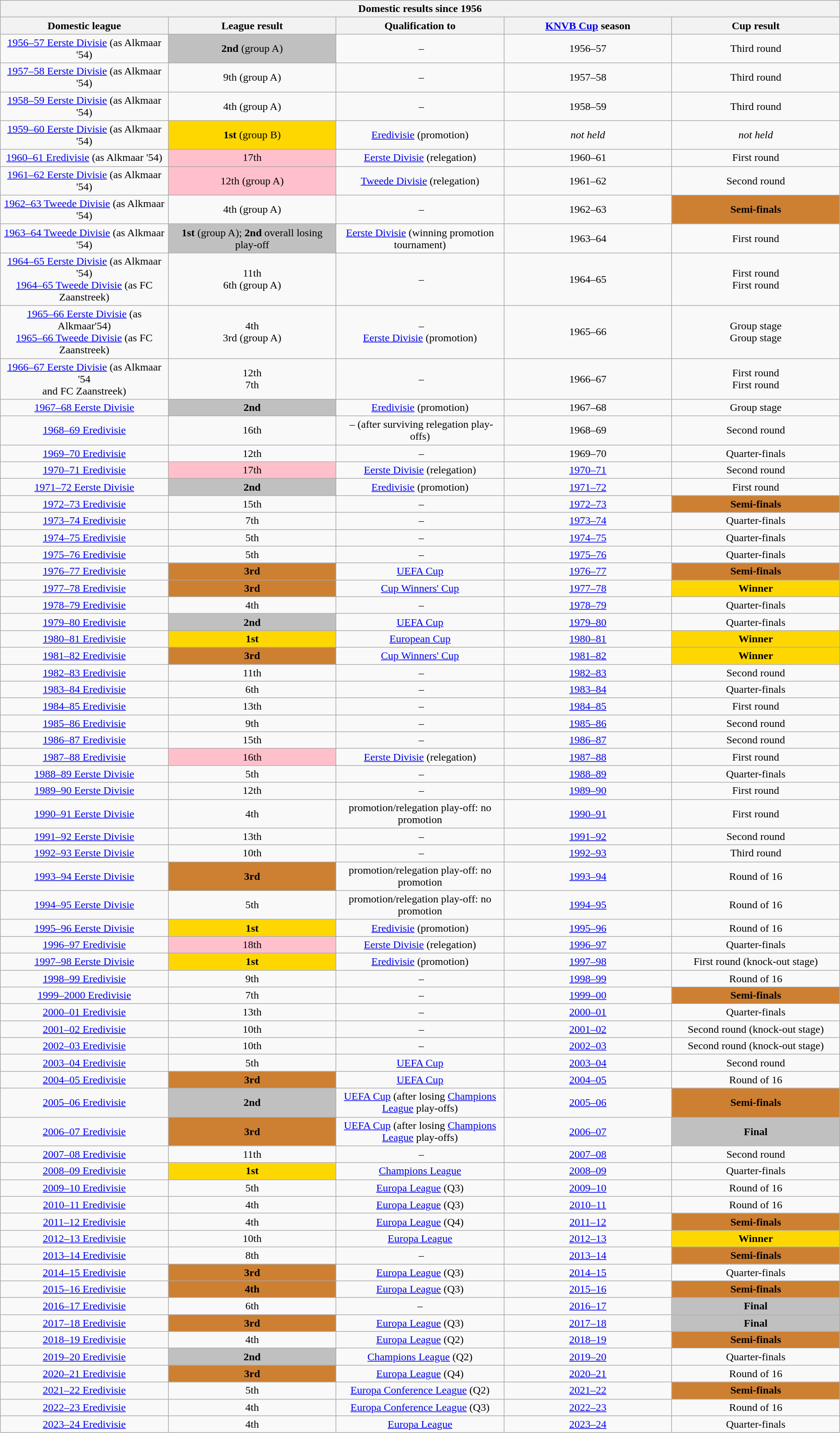<table class="wikitable collapsible collapsed" style="width: 100%; text-align: center;">
<tr>
<th colspan=5>Domestic results since 1956</th>
</tr>
<tr>
<th width="20%">Domestic league</th>
<th width="20%">League result</th>
<th width="20%">Qualification to</th>
<th width="20%"><a href='#'>KNVB Cup</a> season</th>
<th width="20%">Cup result</th>
</tr>
<tr>
<td><a href='#'>1956–57 Eerste Divisie</a> (as Alkmaar '54)</td>
<td style="background: silver"><strong>2nd</strong> (group A)</td>
<td> –</td>
<td>1956–57</td>
<td>Third round </td>
</tr>
<tr>
<td><a href='#'>1957–58 Eerste Divisie</a> (as Alkmaar '54)</td>
<td>9th (group A)</td>
<td> –</td>
<td>1957–58</td>
<td>Third round </td>
</tr>
<tr>
<td><a href='#'>1958–59 Eerste Divisie</a> (as Alkmaar '54)</td>
<td>4th (group A)</td>
<td> –</td>
<td>1958–59</td>
<td>Third round </td>
</tr>
<tr>
<td><a href='#'>1959–60 Eerste Divisie</a> (as Alkmaar '54)</td>
<td style="background: gold"><strong>1st</strong> (group B)</td>
<td><a href='#'>Eredivisie</a> (promotion)</td>
<td><em>not held</em></td>
<td><em>not held</em></td>
</tr>
<tr>
<td><a href='#'>1960–61 Eredivisie</a> (as Alkmaar '54)</td>
<td style="background: pink">17th</td>
<td><a href='#'>Eerste Divisie</a> (relegation)</td>
<td>1960–61</td>
<td>First round </td>
</tr>
<tr>
<td><a href='#'>1961–62 Eerste Divisie</a> (as Alkmaar '54)</td>
<td style="background: pink">12th (group A)</td>
<td><a href='#'>Tweede Divisie</a> (relegation)</td>
<td>1961–62</td>
<td>Second round </td>
</tr>
<tr>
<td><a href='#'>1962–63 Tweede Divisie</a> (as Alkmaar '54)</td>
<td>4th (group A)</td>
<td> –</td>
<td>1962–63</td>
<td style="background: #CD7F32"><strong>Semi-finals</strong> </td>
</tr>
<tr>
<td><a href='#'>1963–64 Tweede Divisie</a> (as Alkmaar '54)</td>
<td style="background: silver"><strong>1st</strong> (group A); <strong>2nd</strong> overall losing play-off</td>
<td><a href='#'>Eerste Divisie</a> (winning promotion tournament)</td>
<td>1963–64</td>
<td>First round </td>
</tr>
<tr>
<td><a href='#'>1964–65 Eerste Divisie</a> (as Alkmaar '54) <br> <a href='#'>1964–65 Tweede Divisie</a> (as FC Zaanstreek)</td>
<td>11th <br> 6th (group A)</td>
<td> –</td>
<td>1964–65</td>
<td>First round   <br> First round </td>
</tr>
<tr>
<td><a href='#'>1965–66 Eerste Divisie</a> (as Alkmaar'54) <br> <a href='#'>1965–66 Tweede Divisie</a> (as FC Zaanstreek)</td>
<td>4th <br> 3rd (group A)</td>
<td> – <br> <a href='#'>Eerste Divisie</a> (promotion)</td>
<td>1965–66</td>
<td>Group stage  <br> Group stage </td>
</tr>
<tr>
<td><a href='#'>1966–67 Eerste Divisie</a> (as Alkmaar '54 <br> and FC Zaanstreek)</td>
<td>12th <br> 7th</td>
<td> –</td>
<td>1966–67</td>
<td>First round   <br> First round </td>
</tr>
<tr>
<td><a href='#'>1967–68 Eerste Divisie</a></td>
<td style="background: silver"><strong>2nd</strong></td>
<td><a href='#'>Eredivisie</a> (promotion)</td>
<td>1967–68</td>
<td>Group stage </td>
</tr>
<tr>
<td><a href='#'>1968–69 Eredivisie</a></td>
<td>16th</td>
<td> – (after surviving relegation play-offs)</td>
<td>1968–69</td>
<td>Second round </td>
</tr>
<tr>
<td><a href='#'>1969–70 Eredivisie</a></td>
<td>12th</td>
<td> –</td>
<td>1969–70</td>
<td>Quarter-finals </td>
</tr>
<tr>
<td><a href='#'>1970–71 Eredivisie</a></td>
<td style="background: pink">17th</td>
<td><a href='#'>Eerste Divisie</a> (relegation)</td>
<td><a href='#'>1970–71</a></td>
<td>Second round</td>
</tr>
<tr>
<td><a href='#'>1971–72 Eerste Divisie</a></td>
<td style="background: silver"><strong>2nd</strong></td>
<td><a href='#'>Eredivisie</a> (promotion)</td>
<td><a href='#'>1971–72</a></td>
<td>First round</td>
</tr>
<tr>
<td><a href='#'>1972–73 Eredivisie</a></td>
<td>15th</td>
<td> –</td>
<td><a href='#'>1972–73</a></td>
<td style="background: #CD7F32"><strong>Semi-finals</strong></td>
</tr>
<tr>
<td><a href='#'>1973–74 Eredivisie</a></td>
<td>7th</td>
<td> –</td>
<td><a href='#'>1973–74</a></td>
<td>Quarter-finals</td>
</tr>
<tr>
<td><a href='#'>1974–75 Eredivisie</a></td>
<td>5th</td>
<td> –</td>
<td><a href='#'>1974–75</a></td>
<td>Quarter-finals</td>
</tr>
<tr>
<td><a href='#'>1975–76 Eredivisie</a></td>
<td>5th</td>
<td> –</td>
<td><a href='#'>1975–76</a></td>
<td>Quarter-finals</td>
</tr>
<tr>
<td><a href='#'>1976–77 Eredivisie</a></td>
<td style="background: #CD7F32"><strong>3rd</strong></td>
<td><a href='#'>UEFA Cup</a></td>
<td><a href='#'>1976–77</a></td>
<td style="background: #CD7F32"><strong>Semi-finals</strong></td>
</tr>
<tr>
<td><a href='#'>1977–78 Eredivisie</a></td>
<td style="background: #CD7F32"><strong>3rd</strong></td>
<td><a href='#'>Cup Winners' Cup</a></td>
<td><a href='#'>1977–78</a></td>
<td style="background: gold"><strong>Winner</strong></td>
</tr>
<tr>
<td><a href='#'>1978–79 Eredivisie</a></td>
<td>4th</td>
<td> –</td>
<td><a href='#'>1978–79</a></td>
<td>Quarter-finals</td>
</tr>
<tr>
<td><a href='#'>1979–80 Eredivisie</a></td>
<td style="background: silver"><strong>2nd</strong></td>
<td><a href='#'>UEFA Cup</a></td>
<td><a href='#'>1979–80</a></td>
<td>Quarter-finals</td>
</tr>
<tr>
<td><a href='#'>1980–81 Eredivisie</a></td>
<td style="background: gold"><strong>1st</strong></td>
<td><a href='#'>European Cup</a></td>
<td><a href='#'>1980–81</a></td>
<td style="background: gold"><strong>Winner</strong></td>
</tr>
<tr>
<td><a href='#'>1981–82 Eredivisie</a></td>
<td style="background: #CD7F32"><strong>3rd</strong></td>
<td><a href='#'>Cup Winners' Cup</a></td>
<td><a href='#'>1981–82</a></td>
<td style="background: gold"><strong>Winner</strong></td>
</tr>
<tr>
<td><a href='#'>1982–83 Eredivisie</a></td>
<td>11th</td>
<td> –</td>
<td><a href='#'>1982–83</a></td>
<td>Second round</td>
</tr>
<tr>
<td><a href='#'>1983–84 Eredivisie</a></td>
<td>6th</td>
<td> –</td>
<td><a href='#'>1983–84</a></td>
<td>Quarter-finals</td>
</tr>
<tr>
<td><a href='#'>1984–85 Eredivisie</a></td>
<td>13th</td>
<td> –</td>
<td><a href='#'>1984–85</a></td>
<td>First round</td>
</tr>
<tr>
<td><a href='#'>1985–86 Eredivisie</a></td>
<td>9th</td>
<td> –</td>
<td><a href='#'>1985–86</a></td>
<td>Second round</td>
</tr>
<tr>
<td><a href='#'>1986–87 Eredivisie</a></td>
<td>15th</td>
<td> –</td>
<td><a href='#'>1986–87</a></td>
<td>Second round</td>
</tr>
<tr>
<td><a href='#'>1987–88 Eredivisie</a></td>
<td style="background: pink">16th</td>
<td><a href='#'>Eerste Divisie</a> (relegation)</td>
<td><a href='#'>1987–88</a></td>
<td>First round</td>
</tr>
<tr>
<td><a href='#'>1988–89 Eerste Divisie</a></td>
<td>5th</td>
<td> –</td>
<td><a href='#'>1988–89</a></td>
<td>Quarter-finals</td>
</tr>
<tr>
<td><a href='#'>1989–90 Eerste Divisie</a></td>
<td>12th</td>
<td> –</td>
<td><a href='#'>1989–90</a></td>
<td>First round</td>
</tr>
<tr>
<td><a href='#'>1990–91 Eerste Divisie</a></td>
<td>4th</td>
<td>promotion/relegation play-off: no promotion</td>
<td><a href='#'>1990–91</a></td>
<td>First round</td>
</tr>
<tr>
<td><a href='#'>1991–92 Eerste Divisie</a></td>
<td>13th</td>
<td> –</td>
<td><a href='#'>1991–92</a></td>
<td>Second round</td>
</tr>
<tr>
<td><a href='#'>1992–93 Eerste Divisie</a></td>
<td>10th</td>
<td> –</td>
<td><a href='#'>1992–93</a></td>
<td>Third round</td>
</tr>
<tr>
<td><a href='#'>1993–94 Eerste Divisie</a></td>
<td style="background: #CD7F32"><strong>3rd</strong></td>
<td>promotion/relegation play-off: no promotion</td>
<td><a href='#'>1993–94</a></td>
<td>Round of 16</td>
</tr>
<tr>
<td><a href='#'>1994–95 Eerste Divisie</a></td>
<td>5th</td>
<td>promotion/relegation play-off: no promotion</td>
<td><a href='#'>1994–95</a></td>
<td>Round of 16</td>
</tr>
<tr>
<td><a href='#'>1995–96 Eerste Divisie</a></td>
<td style="background: gold"><strong>1st</strong></td>
<td><a href='#'>Eredivisie</a> (promotion)</td>
<td><a href='#'>1995–96</a></td>
<td>Round of 16</td>
</tr>
<tr>
<td><a href='#'>1996–97 Eredivisie</a></td>
<td style="background: pink">18th</td>
<td><a href='#'>Eerste Divisie</a> (relegation)</td>
<td><a href='#'>1996–97</a></td>
<td>Quarter-finals</td>
</tr>
<tr>
<td><a href='#'>1997–98 Eerste Divisie</a></td>
<td style="background: gold"><strong>1st</strong></td>
<td><a href='#'>Eredivisie</a> (promotion)</td>
<td><a href='#'>1997–98</a></td>
<td>First round (knock-out stage)</td>
</tr>
<tr>
<td><a href='#'>1998–99 Eredivisie</a></td>
<td>9th</td>
<td> –</td>
<td><a href='#'>1998–99</a></td>
<td>Round of 16</td>
</tr>
<tr>
<td><a href='#'>1999–2000 Eredivisie</a></td>
<td>7th</td>
<td> –</td>
<td><a href='#'>1999–00</a></td>
<td style="background: #CD7F32"><strong>Semi-finals</strong></td>
</tr>
<tr>
<td><a href='#'>2000–01 Eredivisie</a></td>
<td>13th</td>
<td> –</td>
<td><a href='#'>2000–01</a></td>
<td>Quarter-finals</td>
</tr>
<tr>
<td><a href='#'>2001–02 Eredivisie</a></td>
<td>10th</td>
<td> –</td>
<td><a href='#'>2001–02</a></td>
<td>Second round (knock-out stage)</td>
</tr>
<tr>
<td><a href='#'>2002–03 Eredivisie</a></td>
<td>10th</td>
<td> –</td>
<td><a href='#'>2002–03</a></td>
<td>Second round (knock-out stage)</td>
</tr>
<tr>
<td><a href='#'>2003–04 Eredivisie</a></td>
<td>5th</td>
<td><a href='#'>UEFA Cup</a></td>
<td><a href='#'>2003–04</a></td>
<td>Second round</td>
</tr>
<tr>
<td><a href='#'>2004–05 Eredivisie</a></td>
<td style="background: #CD7F32"><strong>3rd</strong></td>
<td><a href='#'>UEFA Cup</a></td>
<td><a href='#'>2004–05</a></td>
<td>Round of 16</td>
</tr>
<tr>
<td><a href='#'>2005–06 Eredivisie</a></td>
<td style="background: silver"><strong>2nd</strong></td>
<td><a href='#'>UEFA Cup</a> (after losing <a href='#'>Champions League</a> play-offs)</td>
<td><a href='#'>2005–06</a></td>
<td style="background: #CD7F32"><strong>Semi-finals</strong></td>
</tr>
<tr>
<td><a href='#'>2006–07 Eredivisie</a></td>
<td style="background: #CD7F32"><strong>3rd</strong></td>
<td><a href='#'>UEFA Cup</a> (after losing <a href='#'>Champions League</a> play-offs)</td>
<td><a href='#'>2006–07</a></td>
<td style="background: silver"><strong>Final</strong></td>
</tr>
<tr>
<td><a href='#'>2007–08 Eredivisie</a></td>
<td>11th</td>
<td> –</td>
<td><a href='#'>2007–08</a></td>
<td>Second round</td>
</tr>
<tr>
<td><a href='#'>2008–09 Eredivisie</a></td>
<td style="background: gold"><strong>1st</strong></td>
<td><a href='#'>Champions League</a></td>
<td><a href='#'>2008–09</a></td>
<td>Quarter-finals</td>
</tr>
<tr>
<td><a href='#'>2009–10 Eredivisie</a></td>
<td>5th</td>
<td><a href='#'>Europa League</a> (Q3)</td>
<td><a href='#'>2009–10</a></td>
<td>Round of 16</td>
</tr>
<tr>
<td><a href='#'>2010–11 Eredivisie</a></td>
<td>4th</td>
<td><a href='#'>Europa League</a> (Q3)</td>
<td><a href='#'>2010–11</a></td>
<td>Round of 16</td>
</tr>
<tr>
<td><a href='#'>2011–12 Eredivisie</a></td>
<td>4th</td>
<td><a href='#'>Europa League</a> (Q4)</td>
<td><a href='#'>2011–12</a></td>
<td style="background: #CD7F32"><strong>Semi-finals</strong></td>
</tr>
<tr>
<td><a href='#'>2012–13 Eredivisie</a></td>
<td>10th</td>
<td><a href='#'>Europa League</a></td>
<td><a href='#'>2012–13</a></td>
<td style="background: gold"><strong>Winner</strong></td>
</tr>
<tr>
<td><a href='#'>2013–14 Eredivisie</a></td>
<td>8th</td>
<td> –</td>
<td><a href='#'>2013–14</a></td>
<td style="background: #CD7F32"><strong>Semi-finals</strong></td>
</tr>
<tr>
<td><a href='#'>2014–15 Eredivisie</a></td>
<td style="background: #CD7F32"><strong>3rd</strong></td>
<td><a href='#'>Europa League</a> (Q3)</td>
<td><a href='#'>2014–15</a></td>
<td>Quarter-finals</td>
</tr>
<tr>
<td><a href='#'>2015–16 Eredivisie</a></td>
<td style="background: #CD7F32"><strong>4th</strong></td>
<td><a href='#'>Europa League</a> (Q3)</td>
<td><a href='#'>2015–16</a></td>
<td style="background: #CD7F32"><strong>Semi-finals</strong></td>
</tr>
<tr>
<td><a href='#'>2016–17 Eredivisie</a></td>
<td>6th</td>
<td>–</td>
<td><a href='#'>2016–17</a></td>
<td style="background: silver"><strong>Final</strong></td>
</tr>
<tr>
<td><a href='#'>2017–18 Eredivisie</a></td>
<td style="background: #CD7F32"><strong>3rd</strong></td>
<td><a href='#'>Europa League</a> (Q3)</td>
<td><a href='#'>2017–18</a></td>
<td style="background: silver"><strong>Final</strong></td>
</tr>
<tr>
<td><a href='#'>2018–19 Eredivisie</a></td>
<td>4th</td>
<td><a href='#'>Europa League</a> (Q2)</td>
<td><a href='#'>2018–19</a></td>
<td style="background: #CD7F32"><strong>Semi-finals</strong></td>
</tr>
<tr>
<td><a href='#'>2019–20 Eredivisie</a></td>
<td style="background: silver"><strong>2nd</strong></td>
<td><a href='#'>Champions League</a> (Q2)</td>
<td><a href='#'>2019–20</a></td>
<td>Quarter-finals</td>
</tr>
<tr>
<td><a href='#'>2020–21 Eredivisie</a></td>
<td style="background: #CD7F32"><strong>3rd</strong></td>
<td><a href='#'>Europa League</a> (Q4)</td>
<td><a href='#'>2020–21</a></td>
<td>Round of 16</td>
</tr>
<tr>
<td><a href='#'>2021–22 Eredivisie</a></td>
<td>5th</td>
<td><a href='#'>Europa Conference League</a> (Q2)</td>
<td><a href='#'>2021–22</a></td>
<td style="background: #CD7F32"><strong>Semi-finals</strong></td>
</tr>
<tr>
<td><a href='#'>2022–23 Eredivisie</a></td>
<td>4th</td>
<td><a href='#'>Europa Conference League</a> (Q3)</td>
<td><a href='#'>2022–23</a></td>
<td>Round of 16</td>
</tr>
<tr>
<td><a href='#'>2023–24 Eredivisie</a></td>
<td>4th</td>
<td><a href='#'>Europa League</a></td>
<td><a href='#'>2023–24</a></td>
<td>Quarter-finals</td>
</tr>
</table>
